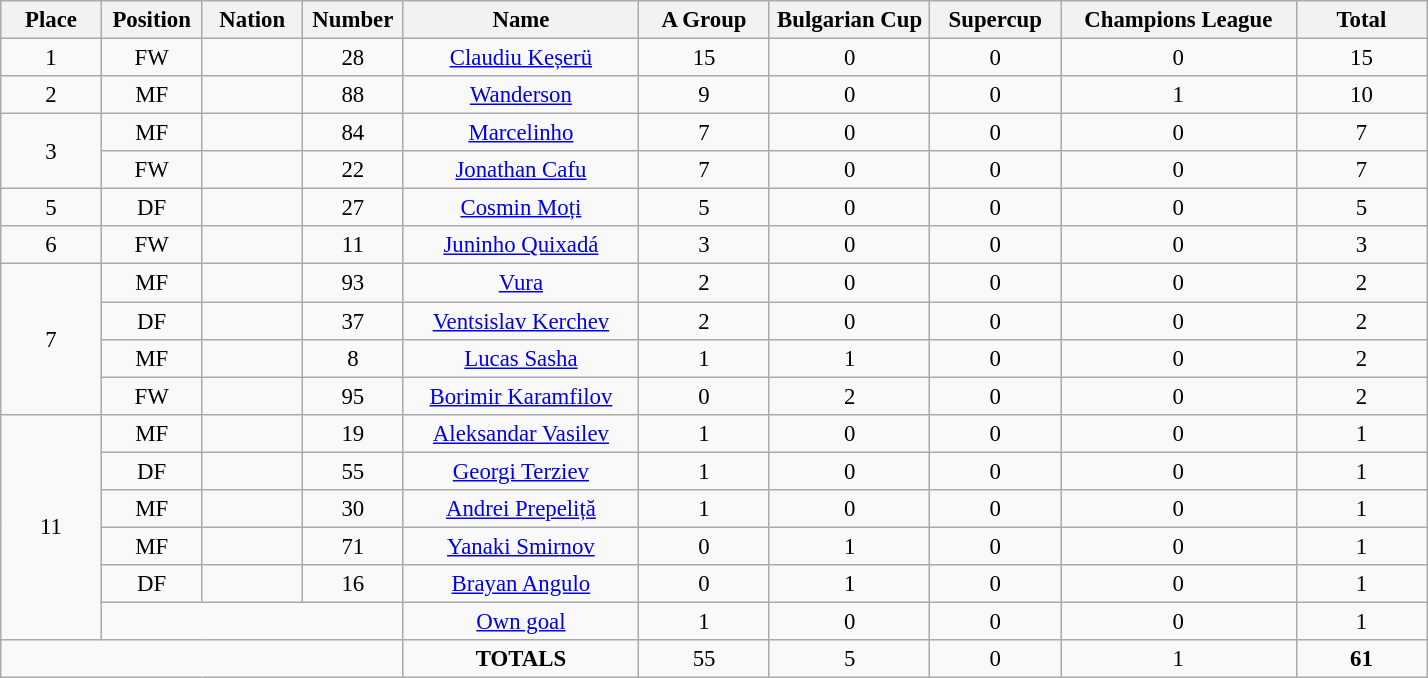<table class="wikitable" style="font-size: 95%; text-align: center;">
<tr>
<th width=60>Place</th>
<th width=60>Position</th>
<th width=60>Nation</th>
<th width=60>Number</th>
<th width=150>Name</th>
<th width=80>A Group</th>
<th width=100>Bulgarian Cup</th>
<th width=80>Supercup</th>
<th width=150>Champions League</th>
<th width=80><strong>Total</strong></th>
</tr>
<tr>
<td>1</td>
<td>FW</td>
<td></td>
<td>28</td>
<td><a href='#'>Claudiu Keșerü</a></td>
<td>15</td>
<td>0</td>
<td>0</td>
<td>0</td>
<td>15</td>
</tr>
<tr>
<td>2</td>
<td>MF</td>
<td></td>
<td>88</td>
<td><a href='#'>Wanderson</a></td>
<td>9</td>
<td>0</td>
<td>0</td>
<td>1</td>
<td>10</td>
</tr>
<tr>
<td rowspan="2">3</td>
<td>MF</td>
<td></td>
<td>84</td>
<td><a href='#'>Marcelinho</a></td>
<td>7</td>
<td>0</td>
<td>0</td>
<td>0</td>
<td>7</td>
</tr>
<tr>
<td>FW</td>
<td></td>
<td>22</td>
<td><a href='#'>Jonathan Cafu</a></td>
<td>7</td>
<td>0</td>
<td>0</td>
<td>0</td>
<td>7</td>
</tr>
<tr>
<td>5</td>
<td>DF</td>
<td></td>
<td>27</td>
<td><a href='#'>Cosmin Moți</a></td>
<td>5</td>
<td>0</td>
<td>0</td>
<td>0</td>
<td>5</td>
</tr>
<tr>
<td>6</td>
<td>FW</td>
<td></td>
<td>11</td>
<td><a href='#'>Juninho Quixadá</a></td>
<td>3</td>
<td>0</td>
<td>0</td>
<td>0</td>
<td>3</td>
</tr>
<tr>
<td rowspan="4">7</td>
<td>MF</td>
<td></td>
<td>93</td>
<td><a href='#'>Vura</a></td>
<td>2</td>
<td>0</td>
<td>0</td>
<td>0</td>
<td>2</td>
</tr>
<tr>
<td>DF</td>
<td></td>
<td>37</td>
<td><a href='#'>Ventsislav Kerchev</a></td>
<td>2</td>
<td>0</td>
<td>0</td>
<td>0</td>
<td>2</td>
</tr>
<tr>
<td>MF</td>
<td></td>
<td>8</td>
<td><a href='#'>Lucas Sasha</a></td>
<td>1</td>
<td>1</td>
<td>0</td>
<td>0</td>
<td>2</td>
</tr>
<tr>
<td>FW</td>
<td></td>
<td>95</td>
<td><a href='#'>Borimir Karamfilov</a></td>
<td>0</td>
<td>2</td>
<td>0</td>
<td>0</td>
<td>2</td>
</tr>
<tr>
<td rowspan="6">11</td>
<td>MF</td>
<td></td>
<td>19</td>
<td><a href='#'>Aleksandar Vasilev</a></td>
<td>1</td>
<td>0</td>
<td>0</td>
<td>0</td>
<td>1</td>
</tr>
<tr>
<td>DF</td>
<td></td>
<td>55</td>
<td><a href='#'>Georgi Terziev</a></td>
<td>1</td>
<td>0</td>
<td>0</td>
<td>0</td>
<td>1</td>
</tr>
<tr>
<td>MF</td>
<td></td>
<td>30</td>
<td><a href='#'>Andrei Prepeliță</a></td>
<td>1</td>
<td>0</td>
<td>0</td>
<td>0</td>
<td>1</td>
</tr>
<tr>
<td>MF</td>
<td></td>
<td>71</td>
<td><a href='#'>Yanaki Smirnov</a></td>
<td>0</td>
<td>1</td>
<td>0</td>
<td>0</td>
<td>1</td>
</tr>
<tr>
<td>DF</td>
<td></td>
<td>16</td>
<td><a href='#'>Brayan Angulo</a></td>
<td>0</td>
<td>1</td>
<td>0</td>
<td>0</td>
<td>1</td>
</tr>
<tr>
<td colspan="3"></td>
<td><a href='#'>Own goal</a></td>
<td>1</td>
<td>0</td>
<td>0</td>
<td>0</td>
<td>1</td>
</tr>
<tr>
<td colspan="4"></td>
<td><strong>TOTALS</strong></td>
<td>55</td>
<td>5</td>
<td>0</td>
<td>1</td>
<td><strong>61</strong></td>
</tr>
</table>
